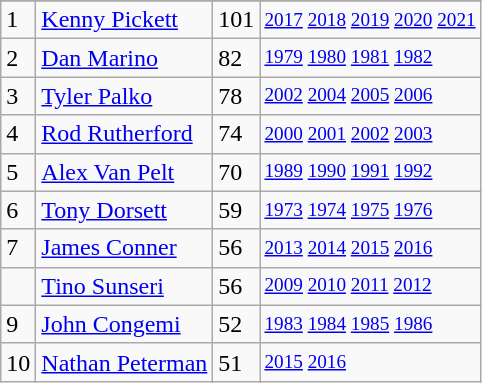<table class="wikitable">
<tr>
</tr>
<tr>
<td>1</td>
<td><a href='#'>Kenny Pickett</a></td>
<td><abbr>101</abbr></td>
<td style="font-size:80%;"><a href='#'>2017</a> <a href='#'>2018</a> <a href='#'>2019</a> <a href='#'>2020</a> <a href='#'>2021</a></td>
</tr>
<tr>
<td>2</td>
<td><a href='#'>Dan Marino</a></td>
<td><abbr>82</abbr></td>
<td style="font-size:80%;"><a href='#'>1979</a> <a href='#'>1980</a> <a href='#'>1981</a> <a href='#'>1982</a></td>
</tr>
<tr>
<td>3</td>
<td><a href='#'>Tyler Palko</a></td>
<td><abbr>78</abbr></td>
<td style="font-size:80%;"><a href='#'>2002</a> <a href='#'>2004</a> <a href='#'>2005</a> <a href='#'>2006</a></td>
</tr>
<tr>
<td>4</td>
<td><a href='#'>Rod Rutherford</a></td>
<td><abbr>74</abbr></td>
<td style="font-size:80%;"><a href='#'>2000</a> <a href='#'>2001</a> <a href='#'>2002</a> <a href='#'>2003</a></td>
</tr>
<tr>
<td>5</td>
<td><a href='#'>Alex Van Pelt</a></td>
<td><abbr>70</abbr></td>
<td style="font-size:80%;"><a href='#'>1989</a> <a href='#'>1990</a> <a href='#'>1991</a> <a href='#'>1992</a></td>
</tr>
<tr>
<td>6</td>
<td><a href='#'>Tony Dorsett</a></td>
<td><abbr>59</abbr></td>
<td style="font-size:80%;"><a href='#'>1973</a> <a href='#'>1974</a> <a href='#'>1975</a> <a href='#'>1976</a></td>
</tr>
<tr>
<td>7</td>
<td><a href='#'>James Conner</a></td>
<td><abbr>56</abbr></td>
<td style="font-size:80%;"><a href='#'>2013</a> <a href='#'>2014</a> <a href='#'>2015</a> <a href='#'>2016</a></td>
</tr>
<tr>
<td></td>
<td><a href='#'>Tino Sunseri</a></td>
<td><abbr>56</abbr></td>
<td style="font-size:80%;"><a href='#'>2009</a> <a href='#'>2010</a> <a href='#'>2011</a> <a href='#'>2012</a></td>
</tr>
<tr>
<td>9</td>
<td><a href='#'>John Congemi</a></td>
<td><abbr>52</abbr></td>
<td style="font-size:80%;"><a href='#'>1983</a> <a href='#'>1984</a> <a href='#'>1985</a> <a href='#'>1986</a></td>
</tr>
<tr>
<td>10</td>
<td><a href='#'>Nathan Peterman</a></td>
<td><abbr>51</abbr></td>
<td style="font-size:80%;"><a href='#'>2015</a> <a href='#'>2016</a></td>
</tr>
</table>
